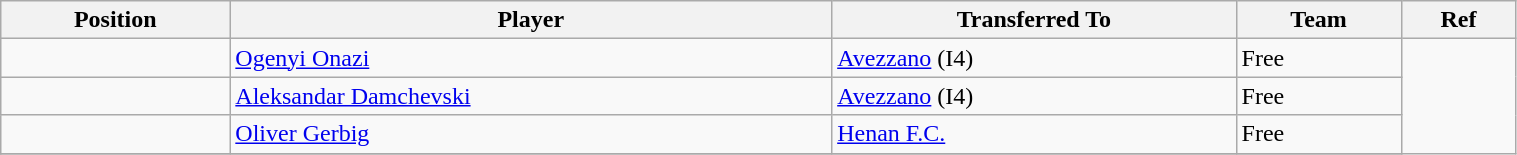<table class="wikitable sortable" style="width:80%; text-align:center; font-size:100%; text-align:left;">
<tr>
<th>Position</th>
<th>Player</th>
<th>Transferred To</th>
<th>Team</th>
<th>Ref</th>
</tr>
<tr>
<td></td>
<td> <a href='#'>Ogenyi Onazi</a></td>
<td> <a href='#'>Avezzano</a> (I4)</td>
<td>Free</td>
</tr>
<tr>
<td></td>
<td> <a href='#'>Aleksandar Damchevski</a></td>
<td> <a href='#'>Avezzano</a> (I4)</td>
<td>Free</td>
</tr>
<tr>
<td></td>
<td> <a href='#'>Oliver Gerbig</a></td>
<td> <a href='#'>Henan F.C.</a></td>
<td>Free </td>
</tr>
<tr>
</tr>
</table>
